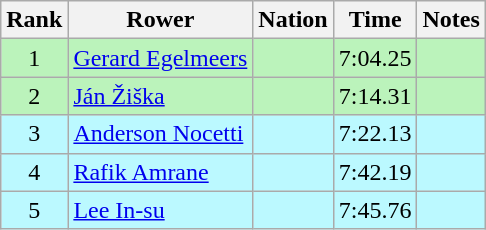<table class="wikitable sortable" style="text-align:center">
<tr>
<th>Rank</th>
<th>Rower</th>
<th>Nation</th>
<th>Time</th>
<th>Notes</th>
</tr>
<tr bgcolor=bbf3bb>
<td>1</td>
<td align=left><a href='#'>Gerard Egelmeers</a></td>
<td align=left></td>
<td>7:04.25</td>
<td></td>
</tr>
<tr bgcolor=bbf3bb>
<td>2</td>
<td align=left><a href='#'>Ján Žiška</a></td>
<td align=left></td>
<td>7:14.31</td>
<td></td>
</tr>
<tr bgcolor=bbf9ff>
<td>3</td>
<td align=left><a href='#'>Anderson Nocetti</a></td>
<td align=left></td>
<td>7:22.13</td>
<td></td>
</tr>
<tr bgcolor=bbf9ff>
<td>4</td>
<td align=left><a href='#'>Rafik Amrane</a></td>
<td align=left></td>
<td>7:42.19</td>
<td></td>
</tr>
<tr bgcolor=bbf9ff>
<td>5</td>
<td align=left><a href='#'>Lee In-su</a></td>
<td align=left></td>
<td>7:45.76</td>
<td></td>
</tr>
</table>
